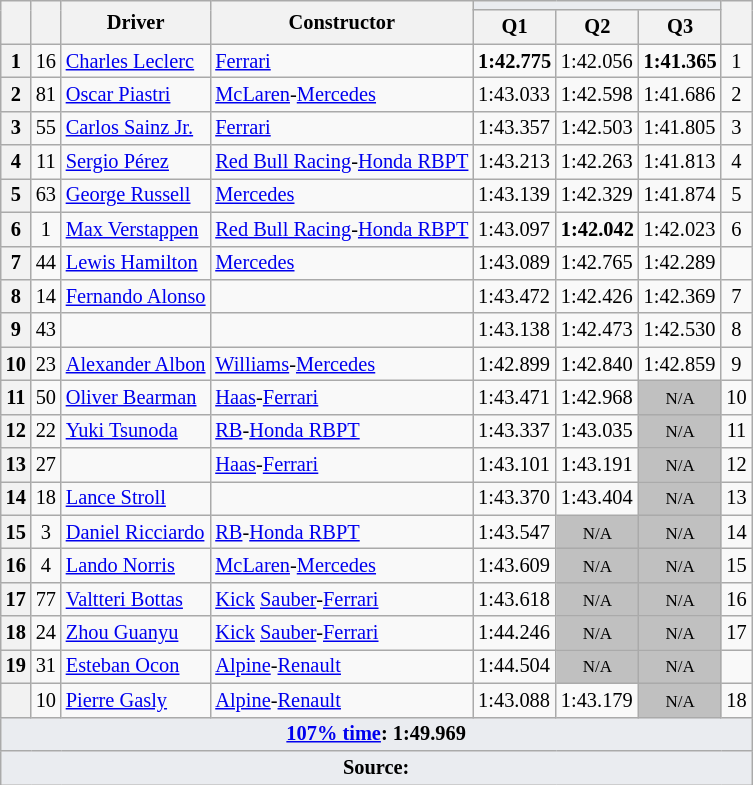<table class="wikitable sortable" style="font-size: 85%;">
<tr>
<th rowspan="2"></th>
<th rowspan="2"></th>
<th rowspan="2">Driver</th>
<th rowspan="2">Constructor</th>
<th colspan="3" style="background:#eaecf0; text-align:center;"></th>
<th rowspan="2"></th>
</tr>
<tr>
<th scope="col">Q1</th>
<th scope="col">Q2</th>
<th scope="col">Q3</th>
</tr>
<tr>
<th scope="row">1</th>
<td align="center">16</td>
<td data-sort-value="lec"> <a href='#'>Charles Leclerc</a></td>
<td><a href='#'>Ferrari</a></td>
<td><strong>1:42.775</strong></td>
<td>1:42.056</td>
<td><strong>1:41.365</strong></td>
<td align="center">1</td>
</tr>
<tr>
<th scope="row">2</th>
<td align="center">81</td>
<td data-sort-value="pia"> <a href='#'>Oscar Piastri</a></td>
<td><a href='#'>McLaren</a>-<a href='#'>Mercedes</a></td>
<td>1:43.033</td>
<td>1:42.598</td>
<td>1:41.686</td>
<td align="center">2</td>
</tr>
<tr>
<th scope="row">3</th>
<td align="center">55</td>
<td data-sort-value="sai"> <a href='#'>Carlos Sainz Jr.</a></td>
<td><a href='#'>Ferrari</a></td>
<td>1:43.357</td>
<td>1:42.503</td>
<td>1:41.805</td>
<td align="center">3</td>
</tr>
<tr>
<th scope="row">4</th>
<td align="center">11</td>
<td data-sort-value="per"> <a href='#'>Sergio Pérez</a></td>
<td><a href='#'>Red Bull Racing</a>-<a href='#'>Honda RBPT</a></td>
<td>1:43.213</td>
<td>1:42.263</td>
<td>1:41.813</td>
<td align="center">4</td>
</tr>
<tr>
<th scope="row">5</th>
<td align="center">63</td>
<td data-sort-value="rus"> <a href='#'>George Russell</a></td>
<td><a href='#'>Mercedes</a></td>
<td>1:43.139</td>
<td>1:42.329</td>
<td>1:41.874</td>
<td align="center">5</td>
</tr>
<tr>
<th scope="row">6</th>
<td align="center">1</td>
<td data-sort-value="ver"> <a href='#'>Max Verstappen</a></td>
<td><a href='#'>Red Bull Racing</a>-<a href='#'>Honda RBPT</a></td>
<td>1:43.097</td>
<td><strong>1:42.042</strong></td>
<td>1:42.023</td>
<td align="center">6</td>
</tr>
<tr>
<th scope="row">7</th>
<td align="center">44</td>
<td data-sort-value="ham"> <a href='#'>Lewis Hamilton</a></td>
<td><a href='#'>Mercedes</a></td>
<td>1:43.089</td>
<td>1:42.765</td>
<td>1:42.289</td>
<td align="center" data-sort-value="20"></td>
</tr>
<tr>
<th scope="row">8</th>
<td align="center">14</td>
<td data-sort-value="alo"> <a href='#'>Fernando Alonso</a></td>
<td></td>
<td>1:43.472</td>
<td>1:42.426</td>
<td>1:42.369</td>
<td align="center">7</td>
</tr>
<tr>
<th scope="row">9</th>
<td align="center">43</td>
<td data-sort-value="col"></td>
<td></td>
<td>1:43.138</td>
<td>1:42.473</td>
<td>1:42.530</td>
<td align="center">8</td>
</tr>
<tr>
<th scope="row">10</th>
<td align="center">23</td>
<td> <a href='#'>Alexander Albon</a></td>
<td><a href='#'>Williams</a>-<a href='#'>Mercedes</a></td>
<td>1:42.899</td>
<td>1:42.840</td>
<td>1:42.859</td>
<td align="center">9</td>
</tr>
<tr>
<th scope="row">11</th>
<td align="center">50</td>
<td data-sort-value="bea"> <a href='#'>Oliver Bearman</a></td>
<td><a href='#'>Haas</a>-<a href='#'>Ferrari</a></td>
<td>1:43.471</td>
<td>1:42.968</td>
<td data-sort-value="11" align="center" style="background: silver"><small>N/A</small></td>
<td align="center">10</td>
</tr>
<tr>
<th scope="row">12</th>
<td align="center">22</td>
<td data-sort-value="tsu"> <a href='#'>Yuki Tsunoda</a></td>
<td><a href='#'>RB</a>-<a href='#'>Honda RBPT</a></td>
<td>1:43.337</td>
<td>1:43.035</td>
<td data-sort-value="12" align="center" style="background: silver"><small>N/A</small></td>
<td align="center">11</td>
</tr>
<tr>
<th scope="row">13</th>
<td align="center">27</td>
<td data-sort-value="hul"></td>
<td><a href='#'>Haas</a>-<a href='#'>Ferrari</a></td>
<td>1:43.101</td>
<td>1:43.191</td>
<td data-sort-value="14" align="center" style="background: silver"><small>N/A</small></td>
<td align="center">12</td>
</tr>
<tr>
<th scope="row">14</th>
<td align="center">18</td>
<td data-sort-value="str"> <a href='#'>Lance Stroll</a></td>
<td></td>
<td>1:43.370</td>
<td>1:43.404</td>
<td data-sort-value="15" align="center" style="background: silver"><small>N/A</small></td>
<td align="center">13</td>
</tr>
<tr>
<th scope="row">15</th>
<td align="center">3</td>
<td data-sort-value="ric"> <a href='#'>Daniel Ricciardo</a></td>
<td><a href='#'>RB</a>-<a href='#'>Honda RBPT</a></td>
<td>1:43.547</td>
<td data-sort-value="16" align="center" style="background: silver"><small>N/A</small></td>
<td data-sort-value="16" align="center" style="background: silver"><small>N/A</small></td>
<td align="center">14</td>
</tr>
<tr>
<th scope="row">16</th>
<td align="center">4</td>
<td data-sort-value="nor"> <a href='#'>Lando Norris</a></td>
<td><a href='#'>McLaren</a>-<a href='#'>Mercedes</a></td>
<td>1:43.609</td>
<td data-sort-value="17" align="center" style="background: silver"><small>N/A</small></td>
<td data-sort-value="17" align="center" style="background: silver"><small>N/A</small></td>
<td align="center">15</td>
</tr>
<tr>
<th scope="row">17</th>
<td align="center">77</td>
<td data-sort-value="bot"> <a href='#'>Valtteri Bottas</a></td>
<td><a href='#'>Kick</a> <a href='#'>Sauber</a>-<a href='#'>Ferrari</a></td>
<td>1:43.618</td>
<td data-sort-value="18" align="center" style="background: silver"><small>N/A</small></td>
<td data-sort-value="18" align="center" style="background: silver"><small>N/A</small></td>
<td align="center" data-sort-value="16">16</td>
</tr>
<tr>
<th scope="row">18</th>
<td align="center">24</td>
<td data-sort-value="zho"> <a href='#'>Zhou Guanyu</a></td>
<td><a href='#'>Kick</a> <a href='#'>Sauber</a>-<a href='#'>Ferrari</a></td>
<td>1:44.246</td>
<td data-sort-value="19" align="center" style="background: silver"><small>N/A</small></td>
<td data-sort-value="19" align="center" style="background: silver"><small>N/A</small></td>
<td align="center" data-sort-value="17">17</td>
</tr>
<tr>
<th scope="row">19</th>
<td align="center">31</td>
<td data-sort-value="oco"> <a href='#'>Esteban Ocon</a></td>
<td><a href='#'>Alpine</a>-<a href='#'>Renault</a></td>
<td>1:44.504</td>
<td data-sort-value="20" align="center" style="background: silver"><small>N/A</small></td>
<td data-sort-value="20" align="center" style="background: silver"><small>N/A</small></td>
<td align="center" data-sort-value="21"></td>
</tr>
<tr>
<th scope="row" data-sort-value="20"></th>
<td align="center">10</td>
<td data-sort-value="gas"> <a href='#'>Pierre Gasly</a></td>
<td><a href='#'>Alpine</a>-<a href='#'>Renault</a></td>
<td>1:43.088</td>
<td>1:43.179</td>
<td data-sort-value="13" align="center" style="background: silver"><small>N/A</small></td>
<td align="center" data-sort-value="19">18</td>
</tr>
<tr class="sortbottom">
<td colspan="8" style="background-color:#eaecf0;text-align:center"><strong><a href='#'>107% time</a>: 1:49.969</strong></td>
</tr>
<tr class="sortbottom">
<td colspan="8" style="background-color:#eaecf0;text-align:center"><strong>Source:</strong></td>
</tr>
</table>
